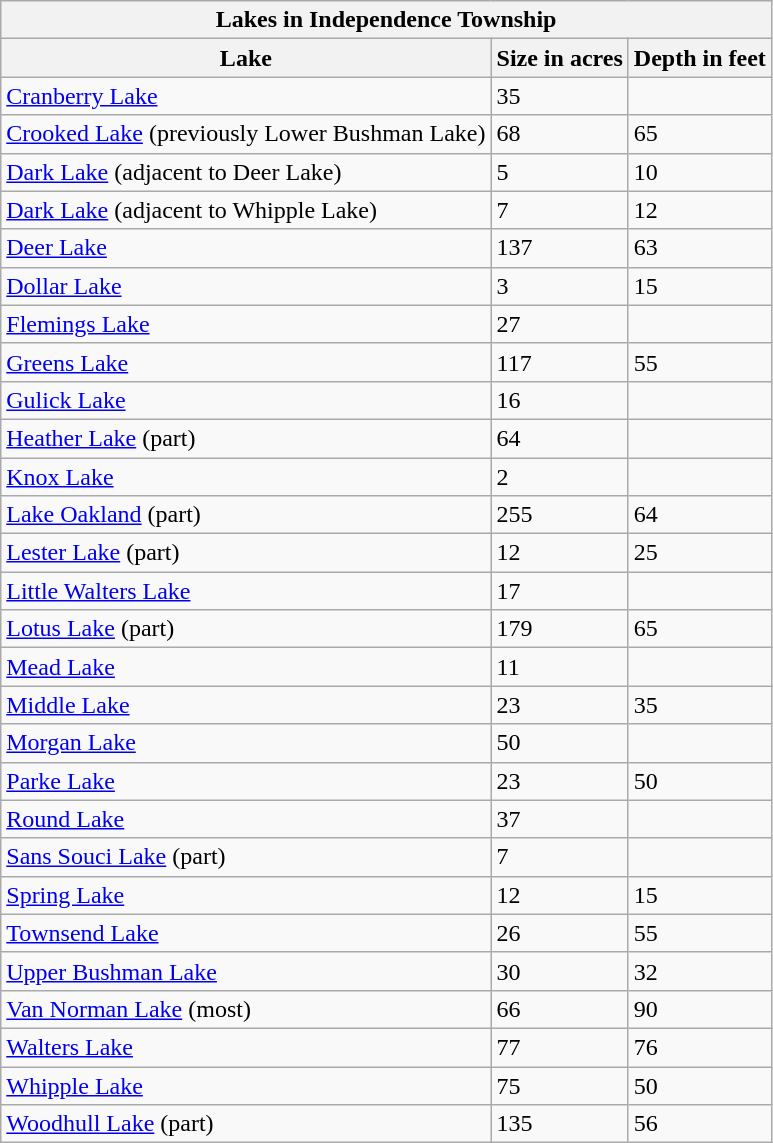<table class="wikitable sortable">
<tr>
<th colspan=3>Lakes in Independence Township</th>
</tr>
<tr>
<th>Lake</th>
<th>Size in acres</th>
<th>Depth in feet</th>
</tr>
<tr>
<td><a href='#'>Cranberry Lake</a></td>
<td>35</td>
<td></td>
</tr>
<tr>
<td><a href='#'>Crooked Lake</a> (previously Lower Bushman Lake)</td>
<td>68</td>
<td>65</td>
</tr>
<tr>
<td><a href='#'>Dark Lake</a> (adjacent to Deer Lake)</td>
<td>5</td>
<td>10</td>
</tr>
<tr>
<td><a href='#'>Dark Lake</a> (adjacent to Whipple Lake)</td>
<td>7</td>
<td>12</td>
</tr>
<tr>
<td><a href='#'>Deer Lake</a></td>
<td>137</td>
<td>63</td>
</tr>
<tr>
<td><a href='#'>Dollar Lake</a></td>
<td>3</td>
<td>15</td>
</tr>
<tr>
<td><a href='#'>Flemings Lake</a></td>
<td>27</td>
<td></td>
</tr>
<tr>
<td><a href='#'>Greens Lake</a></td>
<td>117</td>
<td>55</td>
</tr>
<tr>
<td><a href='#'>Gulick Lake</a></td>
<td>16</td>
<td></td>
</tr>
<tr>
<td><a href='#'>Heather Lake</a> (part)</td>
<td>64</td>
<td></td>
</tr>
<tr>
<td><a href='#'>Knox Lake</a></td>
<td>2</td>
<td></td>
</tr>
<tr>
<td><a href='#'>Lake Oakland</a> (part)</td>
<td>255</td>
<td>64</td>
</tr>
<tr>
<td><a href='#'>Lester Lake</a> (part)</td>
<td>12</td>
<td>25</td>
</tr>
<tr>
<td><a href='#'>Little Walters Lake</a></td>
<td>17</td>
<td></td>
</tr>
<tr>
<td><a href='#'>Lotus Lake</a> (part)</td>
<td>179</td>
<td>65</td>
</tr>
<tr>
<td><a href='#'>Mead Lake</a></td>
<td>11</td>
<td></td>
</tr>
<tr>
<td><a href='#'>Middle Lake</a></td>
<td>23</td>
<td>35</td>
</tr>
<tr>
<td><a href='#'>Morgan Lake</a></td>
<td>50</td>
<td></td>
</tr>
<tr>
<td><a href='#'>Parke Lake</a></td>
<td>23</td>
<td>50</td>
</tr>
<tr>
<td><a href='#'>Round Lake</a></td>
<td>37</td>
<td></td>
</tr>
<tr>
<td><a href='#'>Sans Souci Lake</a> (part)</td>
<td>7</td>
<td></td>
</tr>
<tr>
<td><a href='#'>Spring Lake</a></td>
<td>12</td>
<td>15</td>
</tr>
<tr>
<td><a href='#'>Townsend Lake</a></td>
<td>26</td>
<td>55</td>
</tr>
<tr>
<td><a href='#'>Upper Bushman Lake</a></td>
<td>30</td>
<td>32</td>
</tr>
<tr>
<td><a href='#'>Van Norman Lake</a> (most)</td>
<td>66</td>
<td>90</td>
</tr>
<tr>
<td><a href='#'>Walters Lake</a></td>
<td>77</td>
<td>76</td>
</tr>
<tr>
<td><a href='#'>Whipple Lake</a></td>
<td>75</td>
<td>50</td>
</tr>
<tr>
<td><a href='#'>Woodhull Lake</a> (part)</td>
<td>135</td>
<td>56</td>
</tr>
</table>
